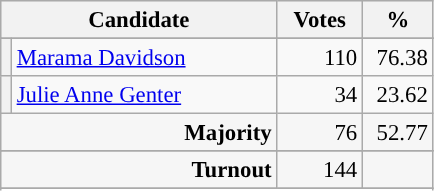<table class="wikitable" style="font-size: 95%;">
<tr style="background-color:#E9E9E9">
<th colspan="2" style="width: 170px">Candidate</th>
<th style="width: 50px">Votes</th>
<th style="width: 40px">%</th>
</tr>
<tr>
</tr>
<tr>
<th style="background-color: "></th>
<td style="width: 170px"><a href='#'>Marama Davidson</a></td>
<td align="right">110</td>
<td align="right">76.38</td>
</tr>
<tr>
<th style="background-color: "></th>
<td style="width: 170px"><a href='#'>Julie Anne Genter</a></td>
<td align="right">34</td>
<td align="right">23.62</td>
</tr>
<tr style="background-color:#F6F6F6">
<td colspan="2" align="right"><strong>Majority</strong></td>
<td align="right">76</td>
<td align="right">52.77</td>
</tr>
<tr>
</tr>
<tr style="background-color:#F6F6F6">
<td colspan="2" align="right"><strong>Turnout</strong></td>
<td align="right">144</td>
<td></td>
</tr>
<tr>
</tr>
<tr style="background-color:#F6F6F6">
</tr>
</table>
